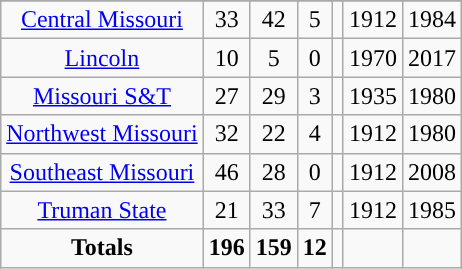<table class="wikitable" style="text-align:center;">
<tr>
</tr>
<tr style="text-align:center;" 2004–2012>
<td><a href='#'>Central Missouri</a></td>
<td>33</td>
<td>42</td>
<td>5</td>
<td></td>
<td>1912</td>
<td>1984</td>
</tr>
<tr style="text-align:center;">
<td><a href='#'>Lincoln</a></td>
<td>10</td>
<td>5</td>
<td>0</td>
<td></td>
<td>1970</td>
<td>2017</td>
</tr>
<tr style="text-align:center;">
<td><a href='#'>Missouri S&T</a></td>
<td>27</td>
<td>29</td>
<td>3</td>
<td></td>
<td>1935</td>
<td>1980</td>
</tr>
<tr style="text-align:center;">
<td><a href='#'>Northwest Missouri</a></td>
<td>32</td>
<td>22</td>
<td>4</td>
<td></td>
<td>1912</td>
<td>1980</td>
</tr>
<tr style="text-align:center;">
<td><a href='#'>Southeast Missouri</a></td>
<td>46</td>
<td>28</td>
<td>0</td>
<td></td>
<td>1912</td>
<td>2008</td>
</tr>
<tr style="text-align:center;">
<td><a href='#'>Truman State</a></td>
<td>21</td>
<td>33</td>
<td>7</td>
<td></td>
<td>1912</td>
<td>1985</td>
</tr>
<tr style="text-align:center; ">
<td><strong>Totals</strong></td>
<td><strong>196</strong></td>
<td><strong>159</strong></td>
<td><strong>12</strong></td>
<td><strong></strong></td>
<td></td>
<td></td>
</tr>
</table>
